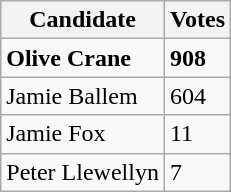<table class="wikitable">
<tr>
<th>Candidate</th>
<th>Votes</th>
</tr>
<tr>
<td><strong>Olive Crane</strong></td>
<td><strong>908</strong></td>
</tr>
<tr>
<td>Jamie Ballem</td>
<td>604</td>
</tr>
<tr>
<td>Jamie Fox</td>
<td>11</td>
</tr>
<tr>
<td>Peter Llewellyn</td>
<td>7</td>
</tr>
</table>
